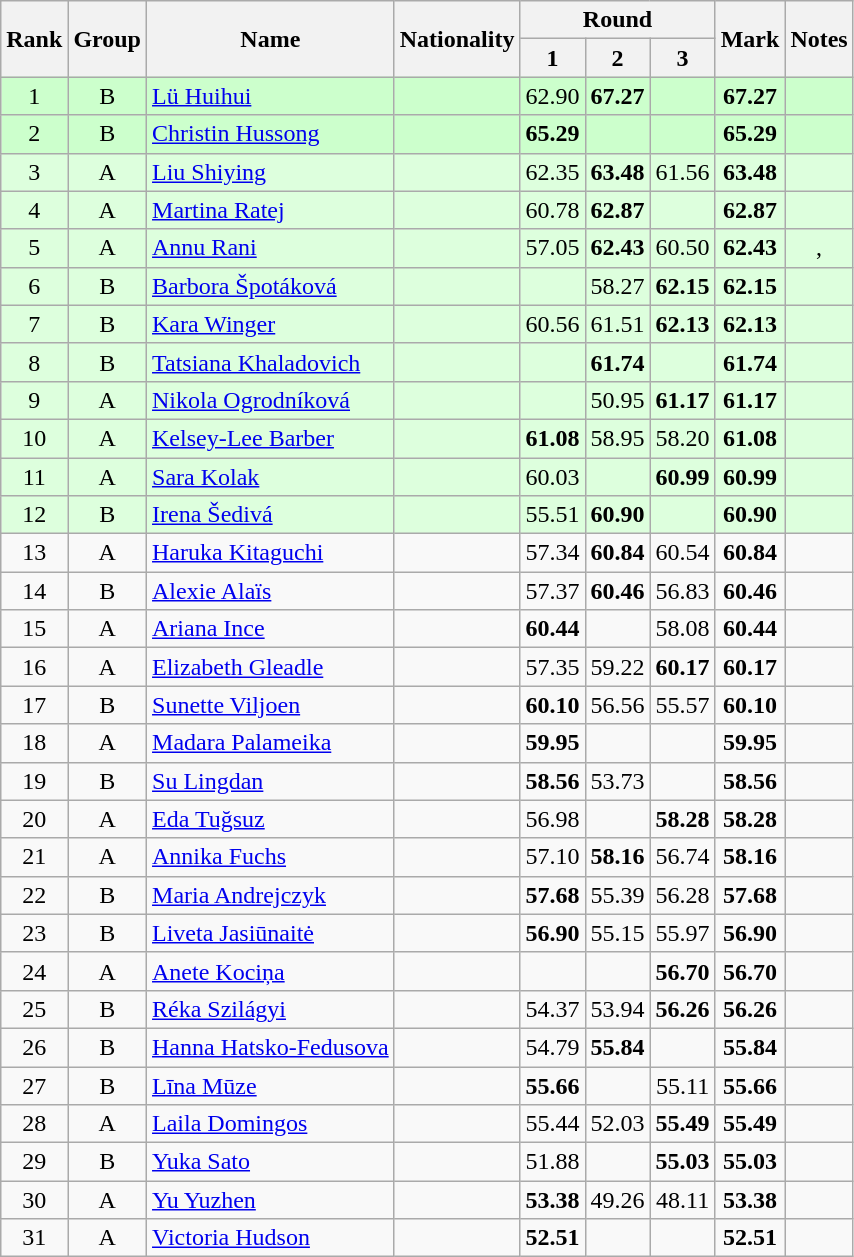<table class="wikitable sortable" style="text-align:center">
<tr>
<th rowspan=2>Rank</th>
<th rowspan=2>Group</th>
<th rowspan=2>Name</th>
<th rowspan=2>Nationality</th>
<th colspan=3>Round</th>
<th rowspan=2>Mark</th>
<th rowspan=2>Notes</th>
</tr>
<tr>
<th>1</th>
<th>2</th>
<th>3</th>
</tr>
<tr bgcolor=ccffcc>
<td>1</td>
<td>B</td>
<td align=left><a href='#'>Lü Huihui</a></td>
<td align=left></td>
<td>62.90</td>
<td><strong>67.27</strong></td>
<td></td>
<td><strong>67.27</strong></td>
<td></td>
</tr>
<tr bgcolor=ccffcc>
<td>2</td>
<td>B</td>
<td align=left><a href='#'>Christin Hussong</a></td>
<td align=left></td>
<td><strong>65.29</strong></td>
<td></td>
<td></td>
<td><strong>65.29</strong></td>
<td></td>
</tr>
<tr bgcolor=ddffdd>
<td>3</td>
<td>A</td>
<td align=left><a href='#'>Liu Shiying</a></td>
<td align=left></td>
<td>62.35</td>
<td><strong>63.48</strong></td>
<td>61.56</td>
<td><strong>63.48</strong></td>
<td></td>
</tr>
<tr bgcolor=ddffdd>
<td>4</td>
<td>A</td>
<td align=left><a href='#'>Martina Ratej</a></td>
<td align=left></td>
<td>60.78</td>
<td><strong>62.87</strong></td>
<td></td>
<td><strong>62.87</strong></td>
<td></td>
</tr>
<tr bgcolor=ddffdd>
<td>5</td>
<td>A</td>
<td align=left><a href='#'>Annu Rani</a></td>
<td align=left></td>
<td>57.05</td>
<td><strong>62.43</strong></td>
<td>60.50</td>
<td><strong>62.43</strong></td>
<td>, <strong></strong></td>
</tr>
<tr bgcolor=ddffdd>
<td>6</td>
<td>B</td>
<td align=left><a href='#'>Barbora Špotáková</a></td>
<td align=left></td>
<td></td>
<td>58.27</td>
<td><strong>62.15</strong></td>
<td><strong>62.15</strong></td>
<td></td>
</tr>
<tr bgcolor=ddffdd>
<td>7</td>
<td>B</td>
<td align=left><a href='#'>Kara Winger</a></td>
<td align=left></td>
<td>60.56</td>
<td>61.51</td>
<td><strong>62.13</strong></td>
<td><strong>62.13</strong></td>
<td></td>
</tr>
<tr bgcolor=ddffdd>
<td>8</td>
<td>B</td>
<td align=left><a href='#'>Tatsiana Khaladovich</a></td>
<td align=left></td>
<td></td>
<td><strong>61.74</strong></td>
<td></td>
<td><strong>61.74</strong></td>
<td></td>
</tr>
<tr bgcolor=ddffdd>
<td>9</td>
<td>A</td>
<td align=left><a href='#'>Nikola Ogrodníková</a></td>
<td align=left></td>
<td></td>
<td>50.95</td>
<td><strong>61.17</strong></td>
<td><strong>61.17</strong></td>
<td></td>
</tr>
<tr bgcolor=ddffdd>
<td>10</td>
<td>A</td>
<td align=left><a href='#'>Kelsey-Lee Barber</a></td>
<td align=left></td>
<td><strong>61.08</strong></td>
<td>58.95</td>
<td>58.20</td>
<td><strong>61.08</strong></td>
<td></td>
</tr>
<tr bgcolor=ddffdd>
<td>11</td>
<td>A</td>
<td align=left><a href='#'>Sara Kolak</a></td>
<td align=left></td>
<td>60.03</td>
<td></td>
<td><strong>60.99</strong></td>
<td><strong>60.99</strong></td>
<td></td>
</tr>
<tr bgcolor=ddffdd>
<td>12</td>
<td>B</td>
<td align=left><a href='#'>Irena Šedivá</a></td>
<td align=left></td>
<td>55.51</td>
<td><strong>60.90</strong></td>
<td></td>
<td><strong>60.90</strong></td>
<td></td>
</tr>
<tr>
<td>13</td>
<td>A</td>
<td align=left><a href='#'>Haruka Kitaguchi</a></td>
<td align=left></td>
<td>57.34</td>
<td><strong>60.84</strong></td>
<td>60.54</td>
<td><strong>60.84</strong></td>
<td></td>
</tr>
<tr>
<td>14</td>
<td>B</td>
<td align=left><a href='#'>Alexie Alaïs</a></td>
<td align=left></td>
<td>57.37</td>
<td><strong>60.46</strong></td>
<td>56.83</td>
<td><strong>60.46</strong></td>
<td></td>
</tr>
<tr>
<td>15</td>
<td>A</td>
<td align=left><a href='#'>Ariana Ince</a></td>
<td align=left></td>
<td><strong>60.44</strong></td>
<td></td>
<td>58.08</td>
<td><strong>60.44</strong></td>
<td></td>
</tr>
<tr>
<td>16</td>
<td>A</td>
<td align=left><a href='#'>Elizabeth Gleadle</a></td>
<td align=left></td>
<td>57.35</td>
<td>59.22</td>
<td><strong>60.17</strong></td>
<td><strong>60.17</strong></td>
<td></td>
</tr>
<tr>
<td>17</td>
<td>B</td>
<td align=left><a href='#'>Sunette Viljoen</a></td>
<td align=left></td>
<td><strong>60.10</strong></td>
<td>56.56</td>
<td>55.57</td>
<td><strong>60.10</strong></td>
<td></td>
</tr>
<tr>
<td>18</td>
<td>A</td>
<td align=left><a href='#'>Madara Palameika</a></td>
<td align=left></td>
<td><strong>59.95</strong></td>
<td></td>
<td></td>
<td><strong>59.95</strong></td>
<td></td>
</tr>
<tr>
<td>19</td>
<td>B</td>
<td align=left><a href='#'>Su Lingdan</a></td>
<td align=left></td>
<td><strong>58.56</strong></td>
<td>53.73</td>
<td></td>
<td><strong>58.56</strong></td>
<td></td>
</tr>
<tr>
<td>20</td>
<td>A</td>
<td align=left><a href='#'>Eda Tuğsuz</a></td>
<td align=left></td>
<td>56.98</td>
<td></td>
<td><strong>58.28</strong></td>
<td><strong>58.28</strong></td>
<td></td>
</tr>
<tr>
<td>21</td>
<td>A</td>
<td align=left><a href='#'>Annika Fuchs</a></td>
<td align=left></td>
<td>57.10</td>
<td><strong>58.16</strong></td>
<td>56.74</td>
<td><strong>58.16</strong></td>
<td></td>
</tr>
<tr>
<td>22</td>
<td>B</td>
<td align=left><a href='#'>Maria Andrejczyk</a></td>
<td align=left></td>
<td><strong>57.68</strong></td>
<td>55.39</td>
<td>56.28</td>
<td><strong>57.68</strong></td>
<td></td>
</tr>
<tr>
<td>23</td>
<td>B</td>
<td align=left><a href='#'>Liveta Jasiūnaitė</a></td>
<td align=left></td>
<td><strong>56.90</strong></td>
<td>55.15</td>
<td>55.97</td>
<td><strong>56.90</strong></td>
<td></td>
</tr>
<tr>
<td>24</td>
<td>A</td>
<td align=left><a href='#'>Anete Kociņa</a></td>
<td align=left></td>
<td></td>
<td></td>
<td><strong>56.70</strong></td>
<td><strong>56.70</strong></td>
<td></td>
</tr>
<tr>
<td>25</td>
<td>B</td>
<td align=left><a href='#'>Réka Szilágyi</a></td>
<td align=left></td>
<td>54.37</td>
<td>53.94</td>
<td><strong>56.26</strong></td>
<td><strong>56.26</strong></td>
<td></td>
</tr>
<tr>
<td>26</td>
<td>B</td>
<td align=left><a href='#'>Hanna Hatsko-Fedusova</a></td>
<td align=left></td>
<td>54.79</td>
<td><strong>55.84</strong></td>
<td></td>
<td><strong>55.84</strong></td>
<td></td>
</tr>
<tr>
<td>27</td>
<td>B</td>
<td align=left><a href='#'>Līna Mūze</a></td>
<td align=left></td>
<td><strong>55.66</strong></td>
<td></td>
<td>55.11</td>
<td><strong>55.66</strong></td>
<td></td>
</tr>
<tr>
<td>28</td>
<td>A</td>
<td align=left><a href='#'>Laila Domingos</a></td>
<td align=left></td>
<td>55.44</td>
<td>52.03</td>
<td><strong>55.49</strong></td>
<td><strong>55.49</strong></td>
<td></td>
</tr>
<tr>
<td>29</td>
<td>B</td>
<td align=left><a href='#'>Yuka Sato</a></td>
<td align=left></td>
<td>51.88</td>
<td></td>
<td><strong>55.03</strong></td>
<td><strong>55.03</strong></td>
<td></td>
</tr>
<tr>
<td>30</td>
<td>A</td>
<td align=left><a href='#'>Yu Yuzhen</a></td>
<td align=left></td>
<td><strong>53.38</strong></td>
<td>49.26</td>
<td>48.11</td>
<td><strong>53.38</strong></td>
<td></td>
</tr>
<tr>
<td>31</td>
<td>A</td>
<td align=left><a href='#'>Victoria Hudson</a></td>
<td align=left></td>
<td><strong>52.51</strong></td>
<td></td>
<td></td>
<td><strong>52.51</strong></td>
<td></td>
</tr>
</table>
